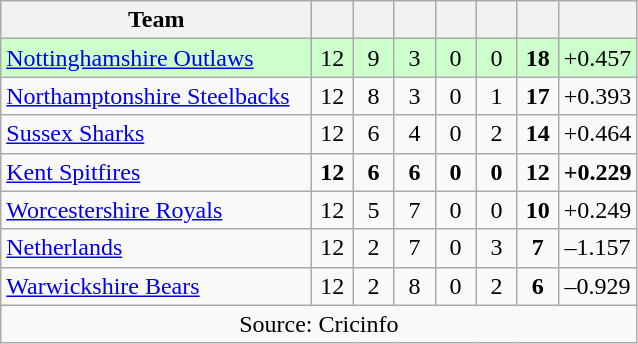<table class="wikitable" style="text-align: center;">
<tr>
<th width=200>Team</th>
<th width=20></th>
<th width=20></th>
<th width=20></th>
<th width=20></th>
<th width=20></th>
<th width=20></th>
<th width=20></th>
</tr>
<tr style="background:#ccffcc;">
<td align=left><a href='#'>Nottinghamshire Outlaws</a></td>
<td>12</td>
<td>9</td>
<td>3</td>
<td>0</td>
<td>0</td>
<td><strong>18</strong></td>
<td>+0.457</td>
</tr>
<tr>
<td align=left><a href='#'>Northamptonshire Steelbacks</a></td>
<td>12</td>
<td>8</td>
<td>3</td>
<td>0</td>
<td>1</td>
<td><strong>17</strong></td>
<td>+0.393</td>
</tr>
<tr>
<td align=left><a href='#'>Sussex Sharks</a></td>
<td>12</td>
<td>6</td>
<td>4</td>
<td>0</td>
<td>2</td>
<td><strong>14</strong></td>
<td>+0.464</td>
</tr>
<tr>
<td align=left><a href='#'>Kent Spitfires</a></td>
<td><strong>12</strong></td>
<td><strong>6</strong></td>
<td><strong>6</strong></td>
<td><strong>0</strong></td>
<td><strong>0</strong></td>
<td><strong>12</strong></td>
<td><strong>+0.229</strong></td>
</tr>
<tr>
<td align=left><a href='#'>Worcestershire Royals</a></td>
<td>12</td>
<td>5</td>
<td>7</td>
<td>0</td>
<td>0</td>
<td><strong>10</strong></td>
<td>+0.249</td>
</tr>
<tr>
<td align=left><a href='#'>Netherlands</a></td>
<td>12</td>
<td>2</td>
<td>7</td>
<td>0</td>
<td>3</td>
<td><strong>7</strong></td>
<td>–1.157</td>
</tr>
<tr>
<td align=left><a href='#'>Warwickshire Bears</a></td>
<td>12</td>
<td>2</td>
<td>8</td>
<td>0</td>
<td>2</td>
<td><strong>6</strong></td>
<td>–0.929</td>
</tr>
<tr>
<td colspan="8">Source: Cricinfo</td>
</tr>
</table>
